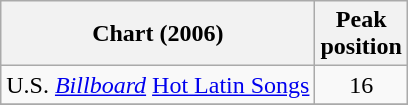<table class="wikitable">
<tr>
<th align="center">Chart (2006)</th>
<th align="center">Peak<br>position</th>
</tr>
<tr>
<td align="left">U.S. <em><a href='#'>Billboard</a></em> <a href='#'>Hot Latin Songs</a></td>
<td align="center">16</td>
</tr>
<tr>
</tr>
</table>
